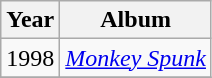<table class="wikitable">
<tr>
<th>Year</th>
<th>Album</th>
</tr>
<tr>
<td>1998</td>
<td><em><a href='#'>Monkey Spunk</a></em></td>
</tr>
<tr>
</tr>
</table>
